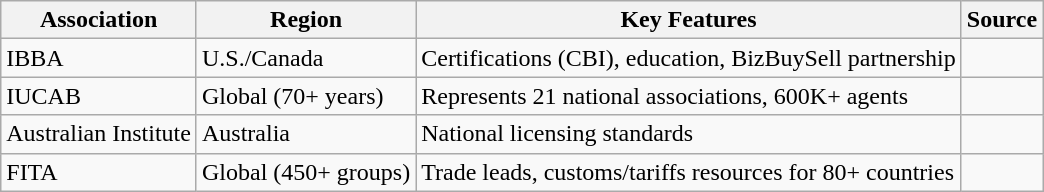<table class="wikitable">
<tr>
<th>Association</th>
<th>Region</th>
<th>Key Features</th>
<th>Source</th>
</tr>
<tr>
<td>IBBA</td>
<td>U.S./Canada</td>
<td>Certifications (CBI), education, BizBuySell partnership</td>
<td></td>
</tr>
<tr>
<td>IUCAB</td>
<td>Global (70+ years)</td>
<td>Represents 21 national associations, 600K+ agents</td>
<td></td>
</tr>
<tr>
<td>Australian Institute</td>
<td>Australia</td>
<td>National licensing standards</td>
<td></td>
</tr>
<tr>
<td>FITA</td>
<td>Global (450+ groups)</td>
<td>Trade leads, customs/tariffs resources for 80+ countries</td>
<td></td>
</tr>
</table>
